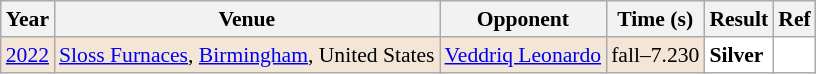<table class="sortable wikitable" style="font-size: 90%;">
<tr>
<th>Year</th>
<th>Venue</th>
<th>Opponent</th>
<th>Time (s)</th>
<th>Result</th>
<th>Ref</th>
</tr>
<tr style="background:#F3E6D7">
<td align="center"><a href='#'>2022</a></td>
<td align="left"><a href='#'>Sloss Furnaces</a>, <a href='#'>Birmingham</a>, United States</td>
<td align="left"> <a href='#'>Veddriq Leonardo</a></td>
<td align="left">fall–7.230</td>
<td style="text-align:left; background:white"> <strong>Silver</strong></td>
<td style="text-align:center; background:white"></td>
</tr>
</table>
